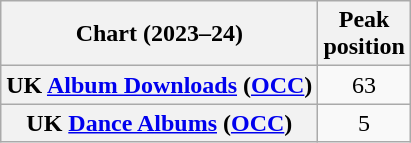<table class="wikitable plainrowheaders" style="text-align:center;">
<tr>
<th scope="col">Chart (2023–24)</th>
<th scope="col">Peak<br>position</th>
</tr>
<tr>
<th scope="row">UK <a href='#'>Album Downloads</a> (<a href='#'>OCC</a>)</th>
<td>63</td>
</tr>
<tr>
<th scope="row">UK <a href='#'>Dance Albums</a> (<a href='#'>OCC</a>)</th>
<td>5</td>
</tr>
</table>
